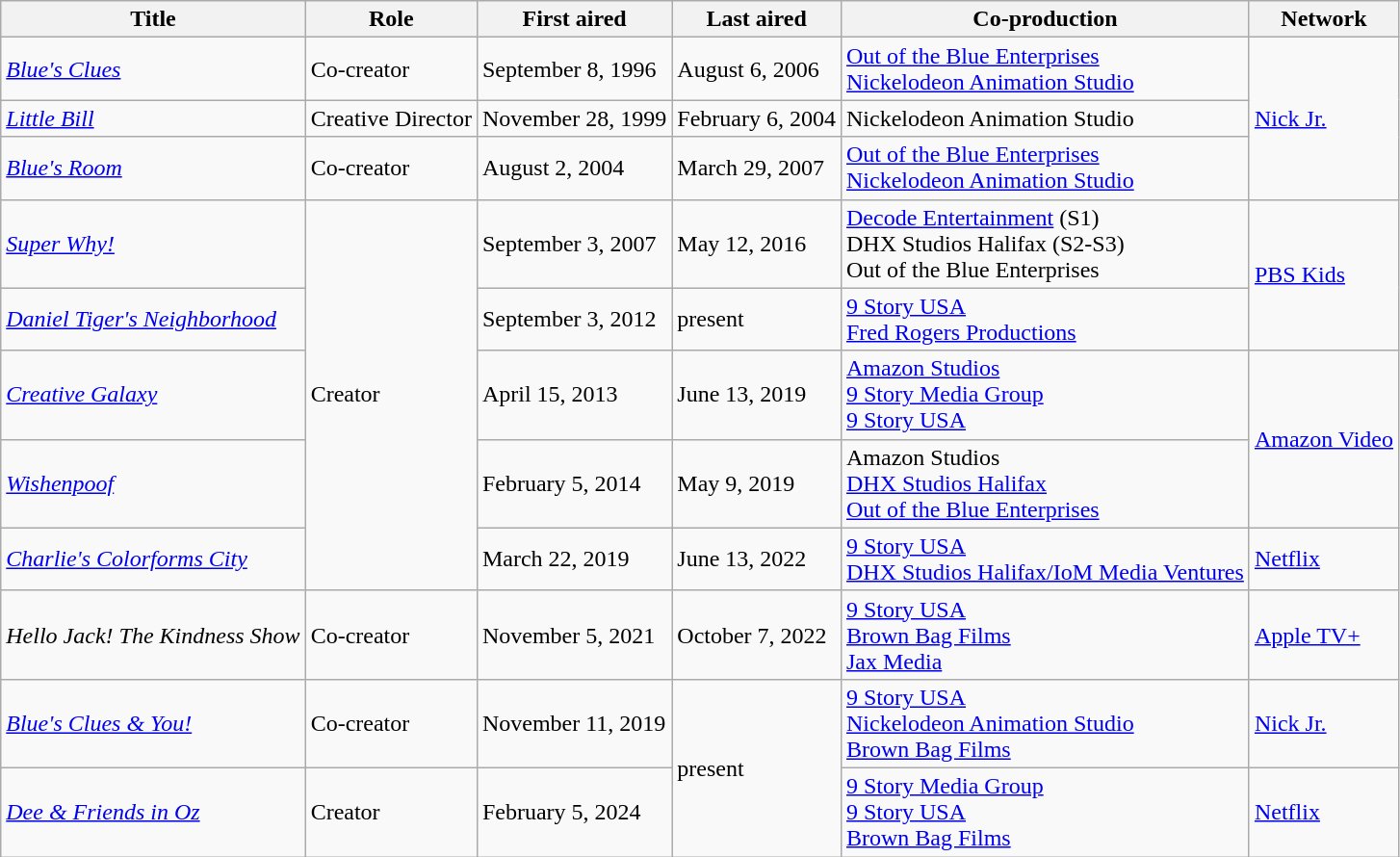<table class="wikitable sortable">
<tr>
<th>Title</th>
<th>Role</th>
<th>First aired</th>
<th>Last aired</th>
<th>Co-production</th>
<th>Network</th>
</tr>
<tr>
<td><em><a href='#'>Blue's Clues</a></em></td>
<td>Co-creator</td>
<td>September 8, 1996</td>
<td>August 6, 2006</td>
<td><a href='#'>Out of the Blue Enterprises</a><br><a href='#'>Nickelodeon Animation Studio</a></td>
<td rowspan="3"><a href='#'>Nick Jr.</a></td>
</tr>
<tr>
<td><em><a href='#'>Little Bill</a></em></td>
<td>Creative Director</td>
<td>November 28, 1999</td>
<td>February 6, 2004</td>
<td>Nickelodeon Animation Studio</td>
</tr>
<tr>
<td><em><a href='#'>Blue's Room</a></em></td>
<td>Co-creator</td>
<td>August 2, 2004</td>
<td>March 29, 2007</td>
<td><a href='#'>Out of the Blue Enterprises</a><br><a href='#'>Nickelodeon Animation Studio</a></td>
</tr>
<tr>
<td><em><a href='#'>Super Why!</a></em></td>
<td rowspan="5">Creator</td>
<td>September 3, 2007</td>
<td>May 12, 2016</td>
<td><a href='#'>Decode Entertainment</a> (S1)<br>DHX Studios Halifax (S2-S3)<br>Out of the Blue Enterprises</td>
<td rowspan="2"><a href='#'>PBS Kids</a></td>
</tr>
<tr>
<td><em><a href='#'>Daniel Tiger's Neighborhood</a></em></td>
<td>September 3, 2012</td>
<td>present</td>
<td><a href='#'>9 Story USA</a><br><a href='#'>Fred Rogers Productions</a></td>
</tr>
<tr>
<td><em><a href='#'>Creative Galaxy</a></em></td>
<td>April 15, 2013</td>
<td>June 13, 2019</td>
<td><a href='#'>Amazon Studios</a><br><a href='#'>9 Story Media Group</a><br><a href='#'>9 Story USA</a></td>
<td rowspan="2"><a href='#'>Amazon Video</a></td>
</tr>
<tr>
<td><em><a href='#'>Wishenpoof</a></em></td>
<td>February 5, 2014</td>
<td>May 9, 2019</td>
<td>Amazon Studios<br><a href='#'>DHX Studios Halifax</a><br><a href='#'>Out of the Blue Enterprises</a></td>
</tr>
<tr>
<td><em><a href='#'>Charlie's Colorforms City</a></em></td>
<td>March 22, 2019</td>
<td>June 13, 2022</td>
<td><a href='#'>9 Story USA</a><br><a href='#'>DHX Studios Halifax/IoM Media Ventures</a></td>
<td><a href='#'>Netflix</a></td>
</tr>
<tr>
<td><em>Hello Jack! The Kindness Show</em></td>
<td>Co-creator</td>
<td>November 5, 2021</td>
<td>October 7, 2022</td>
<td><a href='#'>9 Story USA</a><br><a href='#'>Brown Bag Films</a><br><a href='#'>Jax Media</a></td>
<td><a href='#'>Apple TV+</a></td>
</tr>
<tr>
<td><em><a href='#'>Blue's Clues & You!</a></em></td>
<td>Co-creator</td>
<td>November 11, 2019</td>
<td rowspan="2">present</td>
<td><a href='#'>9 Story USA</a><br><a href='#'>Nickelodeon Animation Studio</a><br><a href='#'>Brown Bag Films</a></td>
<td><a href='#'>Nick Jr.</a></td>
</tr>
<tr>
<td><em><a href='#'>Dee & Friends in Oz</a></em></td>
<td>Creator</td>
<td>February 5, 2024</td>
<td><a href='#'>9 Story Media Group</a><br><a href='#'>9 Story USA</a><br><a href='#'>Brown Bag Films</a></td>
<td><a href='#'>Netflix</a></td>
</tr>
</table>
